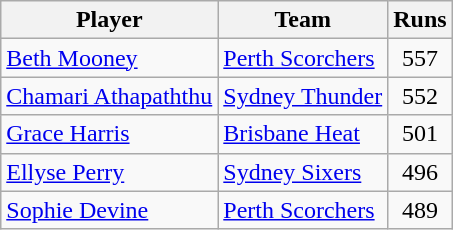<table class="wikitable" style="text-align: center;">
<tr>
<th>Player</th>
<th>Team</th>
<th>Runs</th>
</tr>
<tr>
<td style="text-align:left"><a href='#'>Beth Mooney</a></td>
<td style="text-align:left"><a href='#'>Perth Scorchers</a></td>
<td>557</td>
</tr>
<tr>
<td style="text-align:left"><a href='#'>Chamari Athapaththu</a></td>
<td style="text-align:left"><a href='#'>Sydney Thunder</a></td>
<td>552</td>
</tr>
<tr>
<td style="text-align:left"><a href='#'>Grace Harris</a></td>
<td style="text-align:left"><a href='#'>Brisbane Heat</a></td>
<td>501</td>
</tr>
<tr>
<td style="text-align:left"><a href='#'>Ellyse Perry</a></td>
<td style="text-align:left"><a href='#'>Sydney Sixers</a></td>
<td>496</td>
</tr>
<tr>
<td style="text-align:left"><a href='#'>Sophie Devine</a></td>
<td style="text-align:left"><a href='#'>Perth Scorchers</a></td>
<td>489</td>
</tr>
</table>
